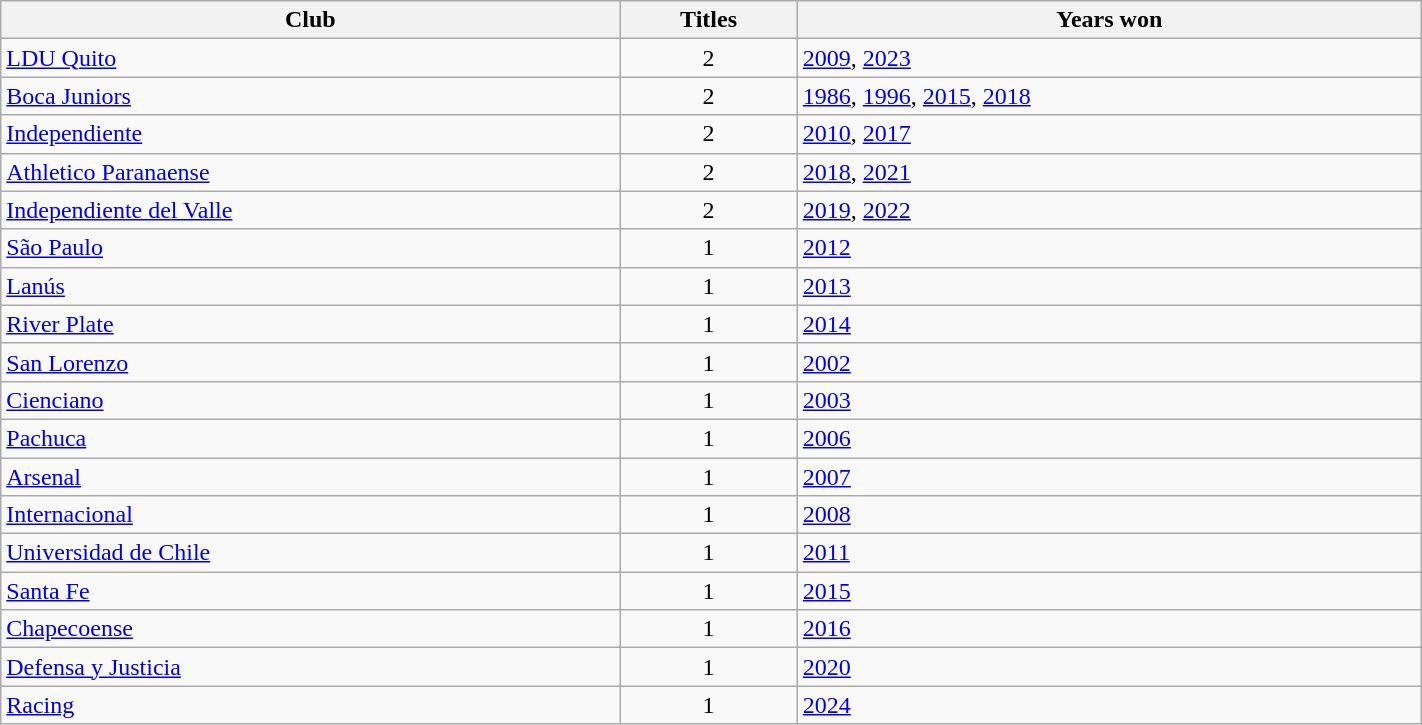<table class="wikitable sortable" width="75%">
<tr>
<th scope="col">Club</th>
<th scope="col">Titles</th>
<th class="unsortable" scope="col">Years won</th>
</tr>
<tr>
<td> <a href='#'>LDU Quito</a></td>
<td align="center">2</td>
<td><a href='#'>2009</a>, <a href='#'>2023</a></td>
</tr>
<tr>
<td> <a href='#'>Boca Juniors</a></td>
<td align="center">2</td>
<td><a href='#'>1986</a>, <a href='#'>1996</a>, <a href='#'>2015</a>, <a href='#'>2018</a></td>
</tr>
<tr>
<td> <a href='#'>Independiente</a></td>
<td align="center">2</td>
<td><a href='#'>2010</a>, <a href='#'>2017</a></td>
</tr>
<tr>
<td> <a href='#'>Athletico Paranaense</a></td>
<td align="center">2</td>
<td><a href='#'>2018</a>, <a href='#'>2021</a></td>
</tr>
<tr>
<td> <a href='#'>Independiente del Valle</a></td>
<td align="center">2</td>
<td><a href='#'>2019</a>, <a href='#'>2022</a></td>
</tr>
<tr>
<td> <a href='#'>São Paulo</a></td>
<td align="center">1</td>
<td><a href='#'>2012</a></td>
</tr>
<tr>
<td> <a href='#'>Lanús</a></td>
<td align="center">1</td>
<td><a href='#'>2013</a></td>
</tr>
<tr>
<td> <a href='#'>River Plate</a></td>
<td align="center">1</td>
<td><a href='#'>2014</a></td>
</tr>
<tr>
<td> <a href='#'>San Lorenzo</a></td>
<td align="center">1</td>
<td><a href='#'>2002</a></td>
</tr>
<tr>
<td> <a href='#'>Cienciano</a></td>
<td align="center">1</td>
<td><a href='#'>2003</a></td>
</tr>
<tr>
<td> <a href='#'>Pachuca</a></td>
<td align="center">1</td>
<td><a href='#'>2006</a></td>
</tr>
<tr>
<td> <a href='#'>Arsenal</a></td>
<td align="center">1</td>
<td><a href='#'>2007</a></td>
</tr>
<tr>
<td> <a href='#'>Internacional</a></td>
<td align="center">1</td>
<td><a href='#'>2008</a></td>
</tr>
<tr>
<td> <a href='#'>Universidad de Chile</a></td>
<td align="center">1</td>
<td><a href='#'>2011</a></td>
</tr>
<tr>
<td> <a href='#'>Santa Fe</a></td>
<td align="center">1</td>
<td><a href='#'>2015</a></td>
</tr>
<tr>
<td> <a href='#'>Chapecoense</a></td>
<td align="center">1</td>
<td><a href='#'>2016</a></td>
</tr>
<tr>
<td> <a href='#'>Defensa y Justicia</a></td>
<td align="center">1</td>
<td><a href='#'>2020</a></td>
</tr>
<tr>
<td> <a href='#'>Racing</a></td>
<td align="center">1</td>
<td><a href='#'>2024</a></td>
</tr>
</table>
